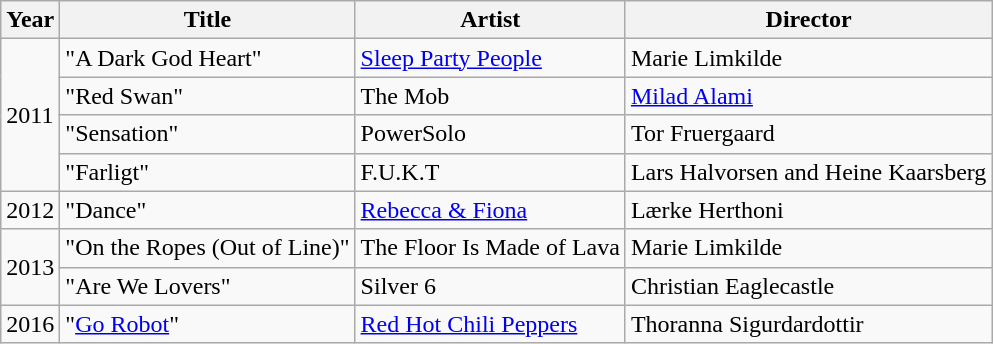<table class="wikitable">
<tr>
<th>Year</th>
<th>Title</th>
<th>Artist</th>
<th>Director</th>
</tr>
<tr>
<td rowspan="4">2011</td>
<td>"A Dark God Heart"</td>
<td><a href='#'>Sleep Party People</a></td>
<td>Marie Limkilde</td>
</tr>
<tr>
<td>"Red Swan"</td>
<td>The Mob</td>
<td><a href='#'>Milad Alami</a></td>
</tr>
<tr>
<td>"Sensation"</td>
<td>PowerSolo</td>
<td>Tor Fruergaard</td>
</tr>
<tr>
<td>"Farligt"</td>
<td>F.U.K.T</td>
<td>Lars Halvorsen and Heine Kaarsberg</td>
</tr>
<tr>
<td>2012</td>
<td>"Dance"</td>
<td><a href='#'>Rebecca & Fiona</a></td>
<td>Lærke Herthoni</td>
</tr>
<tr>
<td rowspan="2">2013</td>
<td>"On the Ropes (Out of Line)"</td>
<td>The Floor Is Made of Lava</td>
<td>Marie Limkilde</td>
</tr>
<tr>
<td>"Are We Lovers"</td>
<td>Silver 6</td>
<td>Christian Eaglecastle</td>
</tr>
<tr>
<td>2016</td>
<td>"<a href='#'>Go Robot</a>"</td>
<td><a href='#'>Red Hot Chili Peppers</a></td>
<td>Thoranna Sigurdardottir</td>
</tr>
</table>
